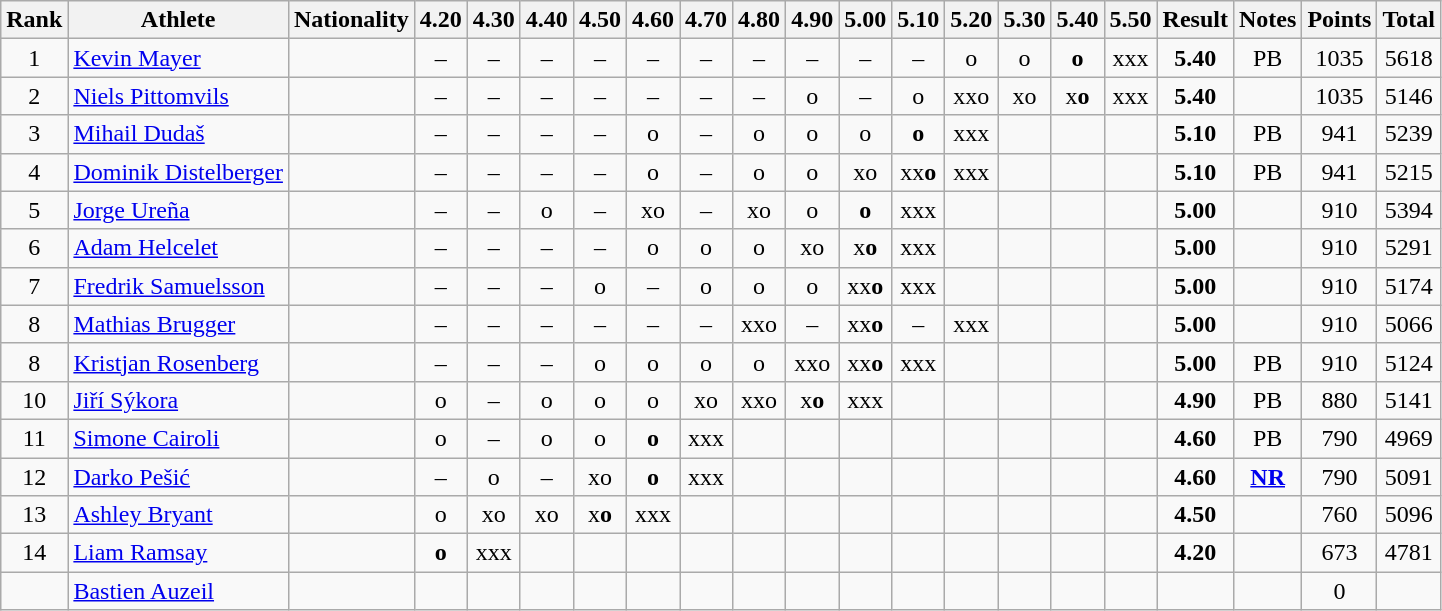<table class="wikitable sortable" style="text-align:center">
<tr>
<th>Rank</th>
<th>Athlete</th>
<th>Nationality</th>
<th>4.20</th>
<th>4.30</th>
<th>4.40</th>
<th>4.50</th>
<th>4.60</th>
<th>4.70</th>
<th>4.80</th>
<th>4.90</th>
<th>5.00</th>
<th>5.10</th>
<th>5.20</th>
<th>5.30</th>
<th>5.40</th>
<th>5.50</th>
<th>Result</th>
<th>Notes</th>
<th>Points</th>
<th>Total</th>
</tr>
<tr>
<td>1</td>
<td align=left><a href='#'>Kevin Mayer</a></td>
<td align=left></td>
<td>–</td>
<td>–</td>
<td>–</td>
<td>–</td>
<td>–</td>
<td>–</td>
<td>–</td>
<td>–</td>
<td>–</td>
<td>–</td>
<td>o</td>
<td>o</td>
<td><strong>o</strong></td>
<td>xxx</td>
<td><strong>5.40</strong></td>
<td>PB</td>
<td>1035</td>
<td>5618</td>
</tr>
<tr>
<td>2</td>
<td align=left><a href='#'>Niels Pittomvils</a></td>
<td align=left></td>
<td>–</td>
<td>–</td>
<td>–</td>
<td>–</td>
<td>–</td>
<td>–</td>
<td>–</td>
<td>o</td>
<td>–</td>
<td>o</td>
<td>xxo</td>
<td>xo</td>
<td>x<strong>o</strong></td>
<td>xxx</td>
<td><strong>5.40</strong></td>
<td></td>
<td>1035</td>
<td>5146</td>
</tr>
<tr>
<td>3</td>
<td align=left><a href='#'>Mihail Dudaš</a></td>
<td align=left></td>
<td>–</td>
<td>–</td>
<td>–</td>
<td>–</td>
<td>o</td>
<td>–</td>
<td>o</td>
<td>o</td>
<td>o</td>
<td><strong>o</strong></td>
<td>xxx</td>
<td></td>
<td></td>
<td></td>
<td><strong>5.10</strong></td>
<td>PB</td>
<td>941</td>
<td>5239</td>
</tr>
<tr>
<td>4</td>
<td align=left><a href='#'>Dominik Distelberger</a></td>
<td align=left></td>
<td>–</td>
<td>–</td>
<td>–</td>
<td>–</td>
<td>o</td>
<td>–</td>
<td>o</td>
<td>o</td>
<td>xo</td>
<td>xx<strong>o</strong></td>
<td>xxx</td>
<td></td>
<td></td>
<td></td>
<td><strong>5.10</strong></td>
<td>PB</td>
<td>941</td>
<td>5215</td>
</tr>
<tr>
<td>5</td>
<td align=left><a href='#'>Jorge Ureña</a></td>
<td align=left></td>
<td>–</td>
<td>–</td>
<td>o</td>
<td>–</td>
<td>xo</td>
<td>–</td>
<td>xo</td>
<td>o</td>
<td><strong>o</strong></td>
<td>xxx</td>
<td></td>
<td></td>
<td></td>
<td></td>
<td><strong>5.00</strong></td>
<td></td>
<td>910</td>
<td>5394</td>
</tr>
<tr>
<td>6</td>
<td align=left><a href='#'>Adam Helcelet</a></td>
<td align=left></td>
<td>–</td>
<td>–</td>
<td>–</td>
<td>–</td>
<td>o</td>
<td>o</td>
<td>o</td>
<td>xo</td>
<td>x<strong>o</strong></td>
<td>xxx</td>
<td></td>
<td></td>
<td></td>
<td></td>
<td><strong>5.00</strong></td>
<td></td>
<td>910</td>
<td>5291</td>
</tr>
<tr>
<td>7</td>
<td align=left><a href='#'>Fredrik Samuelsson</a></td>
<td align=left></td>
<td>–</td>
<td>–</td>
<td>–</td>
<td>o</td>
<td>–</td>
<td>o</td>
<td>o</td>
<td>o</td>
<td>xx<strong>o</strong></td>
<td>xxx</td>
<td></td>
<td></td>
<td></td>
<td></td>
<td><strong>5.00</strong></td>
<td></td>
<td>910</td>
<td>5174</td>
</tr>
<tr>
<td>8</td>
<td align=left><a href='#'>Mathias Brugger</a></td>
<td align=left></td>
<td>–</td>
<td>–</td>
<td>–</td>
<td>–</td>
<td>–</td>
<td>–</td>
<td>xxo</td>
<td>–</td>
<td>xx<strong>o</strong></td>
<td>–</td>
<td>xxx</td>
<td></td>
<td></td>
<td></td>
<td><strong>5.00</strong></td>
<td></td>
<td>910</td>
<td>5066</td>
</tr>
<tr>
<td>8</td>
<td align=left><a href='#'>Kristjan Rosenberg</a></td>
<td align=left></td>
<td>–</td>
<td>–</td>
<td>–</td>
<td>o</td>
<td>o</td>
<td>o</td>
<td>o</td>
<td>xxo</td>
<td>xx<strong>o</strong></td>
<td>xxx</td>
<td></td>
<td></td>
<td></td>
<td></td>
<td><strong>5.00</strong></td>
<td>PB</td>
<td>910</td>
<td>5124</td>
</tr>
<tr>
<td>10</td>
<td align=left><a href='#'>Jiří Sýkora</a></td>
<td align=left></td>
<td>o</td>
<td>–</td>
<td>o</td>
<td>o</td>
<td>o</td>
<td>xo</td>
<td>xxo</td>
<td>x<strong>o</strong></td>
<td>xxx</td>
<td></td>
<td></td>
<td></td>
<td></td>
<td></td>
<td><strong>4.90</strong></td>
<td>PB</td>
<td>880</td>
<td>5141</td>
</tr>
<tr>
<td>11</td>
<td align=left><a href='#'>Simone Cairoli</a></td>
<td align=left></td>
<td>o</td>
<td>–</td>
<td>o</td>
<td>o</td>
<td><strong>o</strong></td>
<td>xxx</td>
<td></td>
<td></td>
<td></td>
<td></td>
<td></td>
<td></td>
<td></td>
<td></td>
<td><strong>4.60</strong></td>
<td>PB</td>
<td>790</td>
<td>4969</td>
</tr>
<tr>
<td>12</td>
<td align=left><a href='#'>Darko Pešić</a></td>
<td align=left></td>
<td>–</td>
<td>o</td>
<td>–</td>
<td>xo</td>
<td><strong>o</strong></td>
<td>xxx</td>
<td></td>
<td></td>
<td></td>
<td></td>
<td></td>
<td></td>
<td></td>
<td></td>
<td><strong>4.60</strong></td>
<td><strong><a href='#'>NR</a></strong></td>
<td>790</td>
<td>5091</td>
</tr>
<tr>
<td>13</td>
<td align=left><a href='#'>Ashley Bryant</a></td>
<td align=left></td>
<td>o</td>
<td>xo</td>
<td>xo</td>
<td>x<strong>o</strong></td>
<td>xxx</td>
<td></td>
<td></td>
<td></td>
<td></td>
<td></td>
<td></td>
<td></td>
<td></td>
<td></td>
<td><strong>4.50</strong></td>
<td></td>
<td>760</td>
<td>5096</td>
</tr>
<tr>
<td>14</td>
<td align=left><a href='#'>Liam Ramsay</a></td>
<td align=left></td>
<td><strong>o</strong></td>
<td>xxx</td>
<td></td>
<td></td>
<td></td>
<td></td>
<td></td>
<td></td>
<td></td>
<td></td>
<td></td>
<td></td>
<td></td>
<td></td>
<td><strong>4.20</strong></td>
<td></td>
<td>673</td>
<td>4781</td>
</tr>
<tr>
<td></td>
<td align=left><a href='#'>Bastien Auzeil</a></td>
<td align=left></td>
<td></td>
<td></td>
<td></td>
<td></td>
<td></td>
<td></td>
<td></td>
<td></td>
<td></td>
<td></td>
<td></td>
<td></td>
<td></td>
<td></td>
<td><strong></strong></td>
<td></td>
<td>0</td>
<td></td>
</tr>
</table>
